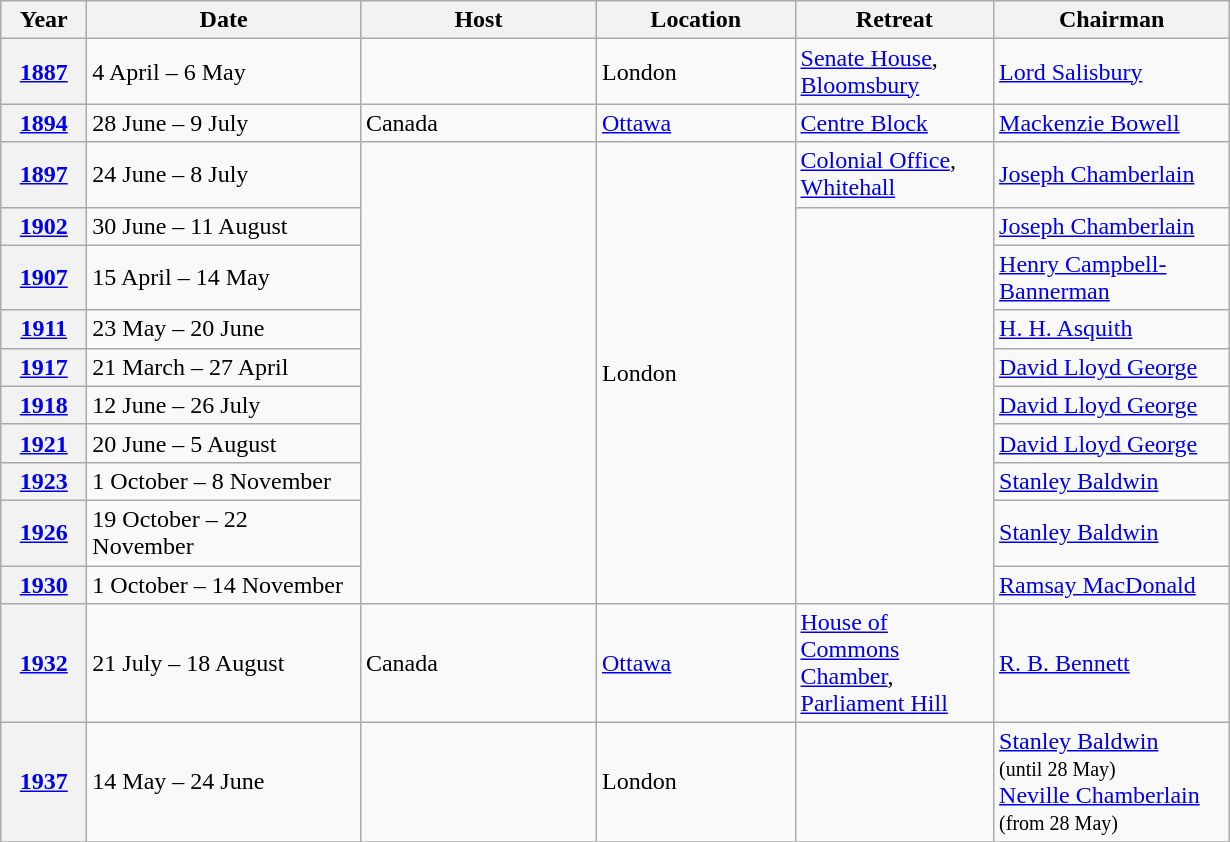<table class="wikitable">
<tr>
<th width=50px>Year</th>
<th width=175px>Date</th>
<th width=150px>Host</th>
<th width=125px>Location</th>
<th width=125px>Retreat</th>
<th width=150px>Chairman</th>
</tr>
<tr>
<th><a href='#'>1887</a></th>
<td>4 April – 6 May</td>
<td></td>
<td>London</td>
<td><a href='#'>Senate House</a>, <a href='#'>Bloomsbury</a></td>
<td><a href='#'>Lord Salisbury</a></td>
</tr>
<tr>
<th><a href='#'>1894</a></th>
<td>28 June – 9 July</td>
<td> Canada</td>
<td><a href='#'>Ottawa</a></td>
<td><a href='#'>Centre Block</a></td>
<td><a href='#'>Mackenzie Bowell</a></td>
</tr>
<tr>
<th><a href='#'>1897</a></th>
<td>24 June – 8 July</td>
<td rowspan=10></td>
<td rowspan=10>London</td>
<td><a href='#'>Colonial Office</a>, <a href='#'>Whitehall</a></td>
<td><a href='#'>Joseph Chamberlain</a></td>
</tr>
<tr>
<th><a href='#'>1902</a></th>
<td>30 June – 11 August</td>
<td rowspan=9></td>
<td><a href='#'>Joseph Chamberlain</a></td>
</tr>
<tr>
<th><a href='#'>1907</a></th>
<td>15 April – 14 May</td>
<td><a href='#'>Henry Campbell-Bannerman</a></td>
</tr>
<tr>
<th><a href='#'>1911</a></th>
<td>23 May – 20 June</td>
<td><a href='#'>H. H. Asquith</a></td>
</tr>
<tr>
<th><a href='#'>1917</a></th>
<td>21 March – 27 April</td>
<td><a href='#'>David Lloyd George</a></td>
</tr>
<tr>
<th><a href='#'>1918</a></th>
<td>12 June – 26 July</td>
<td><a href='#'>David Lloyd George</a></td>
</tr>
<tr>
<th><a href='#'>1921</a></th>
<td>20 June – 5 August</td>
<td><a href='#'>David Lloyd George</a></td>
</tr>
<tr>
<th><a href='#'>1923</a></th>
<td>1 October – 8 November</td>
<td><a href='#'>Stanley Baldwin</a></td>
</tr>
<tr>
<th><a href='#'>1926</a></th>
<td>19 October – 22 November</td>
<td><a href='#'>Stanley Baldwin</a></td>
</tr>
<tr>
<th><a href='#'>1930</a></th>
<td>1 October – 14 November</td>
<td><a href='#'>Ramsay MacDonald</a></td>
</tr>
<tr>
<th><a href='#'>1932</a></th>
<td>21 July  – 18 August</td>
<td> Canada</td>
<td><a href='#'>Ottawa</a></td>
<td><a href='#'>House of Commons Chamber</a>, <a href='#'>Parliament Hill</a></td>
<td><a href='#'>R. B. Bennett</a></td>
</tr>
<tr>
<th><a href='#'>1937</a></th>
<td>14 May – 24 June</td>
<td></td>
<td>London</td>
<td></td>
<td><a href='#'>Stanley Baldwin</a><br><small>(until 28 May)</small><br><a href='#'>Neville Chamberlain</a><br><small>(from 28 May)</small></td>
</tr>
<tr>
</tr>
</table>
